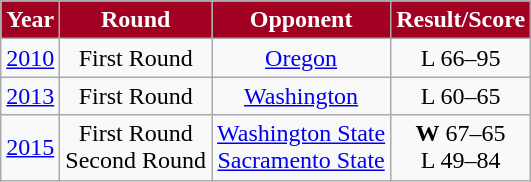<table class="wikitable" style="text-align:center;">
<tr>
<th style="background:#a10022; color:white;">Year</th>
<th style="background:#a10022; color:white;">Round</th>
<th style="background:#a10022; color:white;">Opponent</th>
<th style="background:#a10022; color:white;">Result/Score</th>
</tr>
<tr align="center">
<td><a href='#'>2010</a></td>
<td>First Round</td>
<td><a href='#'>Oregon</a></td>
<td>L 66–95</td>
</tr>
<tr>
<td><a href='#'>2013</a></td>
<td>First Round</td>
<td><a href='#'>Washington</a></td>
<td>L 60–65</td>
</tr>
<tr>
<td><a href='#'>2015</a></td>
<td>First Round<br>Second Round</td>
<td><a href='#'>Washington State</a><br><a href='#'>Sacramento State</a></td>
<td><strong>W</strong> 67–65<br>L 49–84</td>
</tr>
</table>
